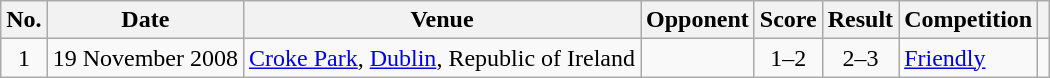<table class="wikitable sortable">
<tr>
<th scope="col">No.</th>
<th scope="col">Date</th>
<th scope="col">Venue</th>
<th scope="col">Opponent</th>
<th scope="col">Score</th>
<th scope="col">Result</th>
<th scope="col">Competition</th>
<th scope="col" class="unsortable"></th>
</tr>
<tr>
<td align="center">1</td>
<td>19 November 2008</td>
<td><a href='#'>Croke Park</a>, <a href='#'>Dublin</a>, Republic of Ireland</td>
<td></td>
<td align="center">1–2</td>
<td align="center">2–3</td>
<td><a href='#'>Friendly</a></td>
<td></td>
</tr>
</table>
